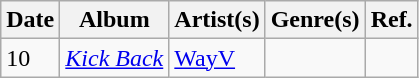<table class="wikitable">
<tr>
<th>Date</th>
<th>Album</th>
<th>Artist(s)</th>
<th>Genre(s)</th>
<th>Ref.</th>
</tr>
<tr>
<td>10</td>
<td><em><a href='#'>Kick Back</a></em></td>
<td><a href='#'>WayV</a></td>
<td></td>
<td></td>
</tr>
</table>
